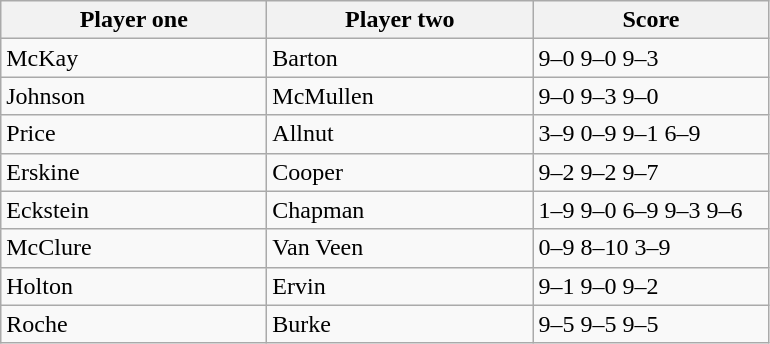<table class="wikitable">
<tr>
<th width=170>Player one</th>
<th width=170>Player two</th>
<th width=150>Score</th>
</tr>
<tr>
<td> McKay</td>
<td> Barton</td>
<td>9–0 9–0 9–3</td>
</tr>
<tr>
<td> Johnson</td>
<td> McMullen</td>
<td>9–0 9–3 9–0</td>
</tr>
<tr>
<td> Price</td>
<td> Allnut</td>
<td>3–9 0–9 9–1 6–9</td>
</tr>
<tr>
<td> Erskine</td>
<td> Cooper</td>
<td>9–2 9–2 9–7</td>
</tr>
<tr>
<td> Eckstein</td>
<td> Chapman</td>
<td>1–9 9–0 6–9 9–3 9–6</td>
</tr>
<tr>
<td> McClure</td>
<td> Van Veen</td>
<td>0–9 8–10 3–9</td>
</tr>
<tr>
<td> Holton</td>
<td> Ervin</td>
<td>9–1 9–0 9–2</td>
</tr>
<tr>
<td> Roche</td>
<td> Burke</td>
<td>9–5 9–5 9–5</td>
</tr>
</table>
